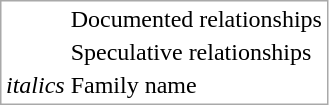<table style="border-spacing: 2px; border: 1px solid darkgray;">
<tr>
<td></td>
<td>Documented relationships</td>
</tr>
<tr>
<td></td>
<td>Speculative relationships</td>
</tr>
<tr>
<td><em>italics</em></td>
<td>Family name</td>
</tr>
</table>
